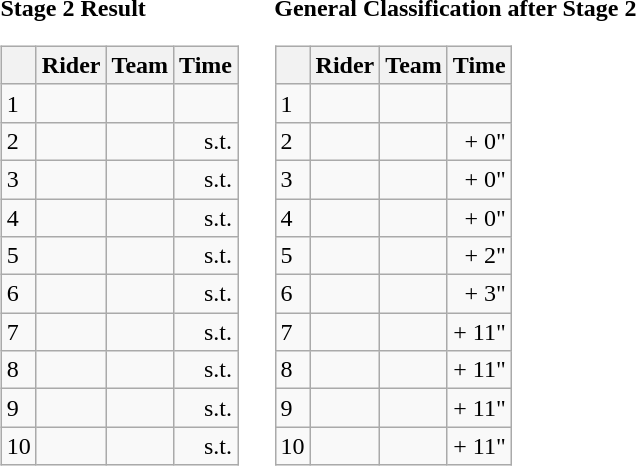<table>
<tr>
<td><strong>Stage 2 Result</strong><br><table class="wikitable">
<tr>
<th></th>
<th>Rider</th>
<th>Team</th>
<th>Time</th>
</tr>
<tr>
<td>1</td>
<td></td>
<td></td>
<td align="right"></td>
</tr>
<tr>
<td>2</td>
<td></td>
<td></td>
<td align="right">s.t.</td>
</tr>
<tr>
<td>3</td>
<td></td>
<td></td>
<td align="right">s.t.</td>
</tr>
<tr>
<td>4</td>
<td></td>
<td></td>
<td align="right">s.t.</td>
</tr>
<tr>
<td>5</td>
<td></td>
<td></td>
<td align="right">s.t.</td>
</tr>
<tr>
<td>6</td>
<td></td>
<td></td>
<td align="right">s.t.</td>
</tr>
<tr>
<td>7</td>
<td></td>
<td></td>
<td align="right">s.t.</td>
</tr>
<tr>
<td>8</td>
<td></td>
<td></td>
<td align="right">s.t.</td>
</tr>
<tr>
<td>9</td>
<td></td>
<td></td>
<td align="right">s.t.</td>
</tr>
<tr>
<td>10</td>
<td></td>
<td></td>
<td align="right">s.t.</td>
</tr>
</table>
</td>
<td></td>
<td><strong>General Classification after Stage 2</strong><br><table class="wikitable">
<tr>
<th></th>
<th>Rider</th>
<th>Team</th>
<th>Time</th>
</tr>
<tr>
<td>1</td>
<td> </td>
<td></td>
<td align="right"></td>
</tr>
<tr>
<td>2</td>
<td> </td>
<td></td>
<td align="right">+ 0"</td>
</tr>
<tr>
<td>3</td>
<td></td>
<td></td>
<td align="right">+ 0"</td>
</tr>
<tr>
<td>4</td>
<td></td>
<td></td>
<td align="right">+ 0"</td>
</tr>
<tr>
<td>5</td>
<td></td>
<td></td>
<td align="right">+ 2"</td>
</tr>
<tr>
<td>6</td>
<td></td>
<td></td>
<td align="right">+ 3"</td>
</tr>
<tr>
<td>7</td>
<td></td>
<td></td>
<td align="right">+ 11"</td>
</tr>
<tr>
<td>8</td>
<td></td>
<td></td>
<td align="right">+ 11"</td>
</tr>
<tr>
<td>9</td>
<td></td>
<td></td>
<td align="right">+ 11"</td>
</tr>
<tr>
<td>10</td>
<td></td>
<td></td>
<td align="right">+ 11"</td>
</tr>
</table>
</td>
</tr>
</table>
